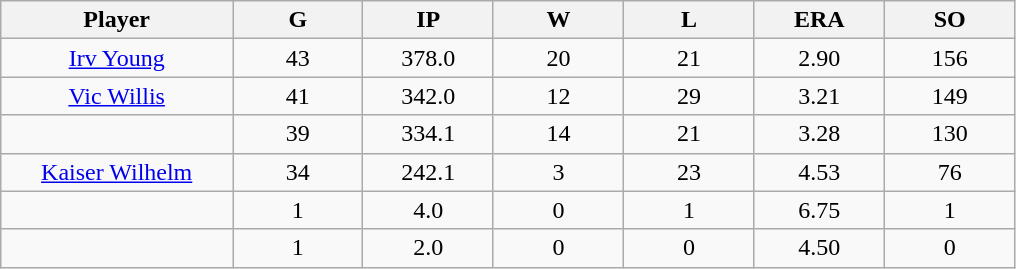<table class="wikitable sortable">
<tr>
<th bgcolor="#DDDDFF" width="16%">Player</th>
<th bgcolor="#DDDDFF" width="9%">G</th>
<th bgcolor="#DDDDFF" width="9%">IP</th>
<th bgcolor="#DDDDFF" width="9%">W</th>
<th bgcolor="#DDDDFF" width="9%">L</th>
<th bgcolor="#DDDDFF" width="9%">ERA</th>
<th bgcolor="#DDDDFF" width="9%">SO</th>
</tr>
<tr align="center">
<td><a href='#'>Irv Young</a></td>
<td>43</td>
<td>378.0</td>
<td>20</td>
<td>21</td>
<td>2.90</td>
<td>156</td>
</tr>
<tr align=center>
<td><a href='#'>Vic Willis</a></td>
<td>41</td>
<td>342.0</td>
<td>12</td>
<td>29</td>
<td>3.21</td>
<td>149</td>
</tr>
<tr align=center>
<td></td>
<td>39</td>
<td>334.1</td>
<td>14</td>
<td>21</td>
<td>3.28</td>
<td>130</td>
</tr>
<tr align="center">
<td><a href='#'>Kaiser Wilhelm</a></td>
<td>34</td>
<td>242.1</td>
<td>3</td>
<td>23</td>
<td>4.53</td>
<td>76</td>
</tr>
<tr align=center>
<td></td>
<td>1</td>
<td>4.0</td>
<td>0</td>
<td>1</td>
<td>6.75</td>
<td>1</td>
</tr>
<tr align="center">
<td></td>
<td>1</td>
<td>2.0</td>
<td>0</td>
<td>0</td>
<td>4.50</td>
<td>0</td>
</tr>
</table>
